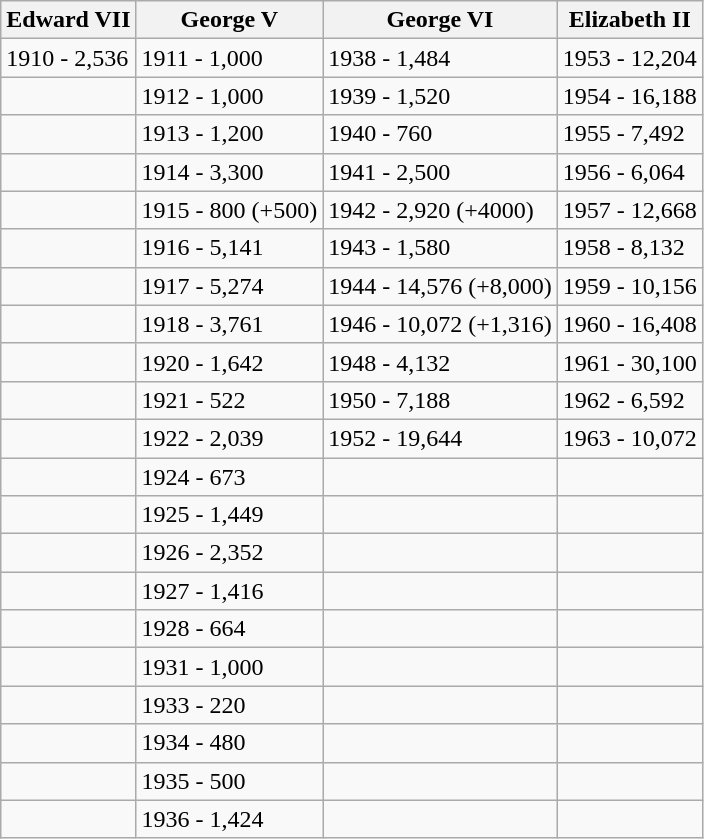<table class="wikitable sortable">
<tr>
<th>Edward VII</th>
<th>George V</th>
<th>George VI</th>
<th>Elizabeth II</th>
</tr>
<tr>
<td>1910 - 2,536</td>
<td>1911 - 1,000</td>
<td>1938 - 1,484</td>
<td>1953 - 12,204</td>
</tr>
<tr>
<td></td>
<td>1912 - 1,000</td>
<td>1939 - 1,520</td>
<td>1954 - 16,188</td>
</tr>
<tr>
<td></td>
<td>1913 - 1,200</td>
<td>1940 - 760</td>
<td>1955 - 7,492</td>
</tr>
<tr>
<td></td>
<td>1914 - 3,300</td>
<td>1941 - 2,500</td>
<td>1956 - 6,064</td>
</tr>
<tr>
<td></td>
<td>1915 - 800 (+500)</td>
<td>1942 - 2,920 (+4000)</td>
<td>1957 - 12,668</td>
</tr>
<tr>
<td></td>
<td>1916 - 5,141</td>
<td>1943 - 1,580</td>
<td>1958 - 8,132</td>
</tr>
<tr>
<td></td>
<td>1917 - 5,274</td>
<td>1944 - 14,576 (+8,000)</td>
<td>1959 - 10,156</td>
</tr>
<tr>
<td></td>
<td>1918 - 3,761</td>
<td>1946 - 10,072 (+1,316)</td>
<td>1960 - 16,408</td>
</tr>
<tr>
<td></td>
<td>1920 - 1,642</td>
<td>1948 - 4,132</td>
<td>1961 - 30,100</td>
</tr>
<tr>
<td></td>
<td>1921 - 522</td>
<td>1950 - 7,188</td>
<td>1962 - 6,592</td>
</tr>
<tr>
<td></td>
<td>1922 - 2,039</td>
<td>1952 - 19,644</td>
<td>1963 - 10,072</td>
</tr>
<tr>
<td></td>
<td>1924 - 673</td>
<td></td>
<td></td>
</tr>
<tr>
<td></td>
<td>1925 - 1,449</td>
<td></td>
<td></td>
</tr>
<tr>
<td></td>
<td>1926 - 2,352</td>
<td></td>
<td></td>
</tr>
<tr>
<td></td>
<td>1927 - 1,416</td>
<td></td>
<td></td>
</tr>
<tr>
<td></td>
<td>1928 - 664</td>
<td></td>
<td></td>
</tr>
<tr>
<td></td>
<td>1931 - 1,000</td>
<td></td>
<td></td>
</tr>
<tr>
<td></td>
<td>1933 - 220</td>
<td></td>
<td></td>
</tr>
<tr>
<td></td>
<td>1934 - 480</td>
<td></td>
<td></td>
</tr>
<tr>
<td></td>
<td>1935 - 500</td>
<td></td>
<td></td>
</tr>
<tr>
<td></td>
<td>1936 - 1,424</td>
<td></td>
<td></td>
</tr>
</table>
